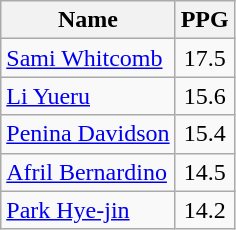<table class="wikitable">
<tr>
<th>Name</th>
<th>PPG</th>
</tr>
<tr>
<td> <a href='#'>Sami Whitcomb</a></td>
<td align=center>17.5</td>
</tr>
<tr>
<td> <a href='#'>Li Yueru</a></td>
<td align=center>15.6</td>
</tr>
<tr>
<td> <a href='#'>Penina Davidson</a></td>
<td align=center>15.4</td>
</tr>
<tr>
<td> <a href='#'>Afril Bernardino</a></td>
<td align=center>14.5</td>
</tr>
<tr>
<td> <a href='#'>Park Hye-jin</a></td>
<td align=center>14.2</td>
</tr>
</table>
